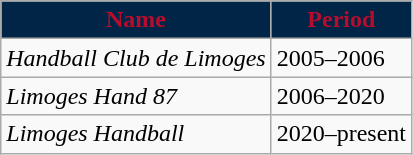<table class="wikitable" style="text-align: left">
<tr>
<th style="color:#B80C2C; background:#002546">Name</th>
<th style="color:#B80C2C; background:#002546">Period</th>
</tr>
<tr>
<td align=left><em>Handball Club de Limoges</em></td>
<td>2005–2006</td>
</tr>
<tr>
<td align=left><em>Limoges Hand 87</em></td>
<td>2006–2020</td>
</tr>
<tr>
<td align=left><em>Limoges Handball</em></td>
<td>2020–present</td>
</tr>
</table>
